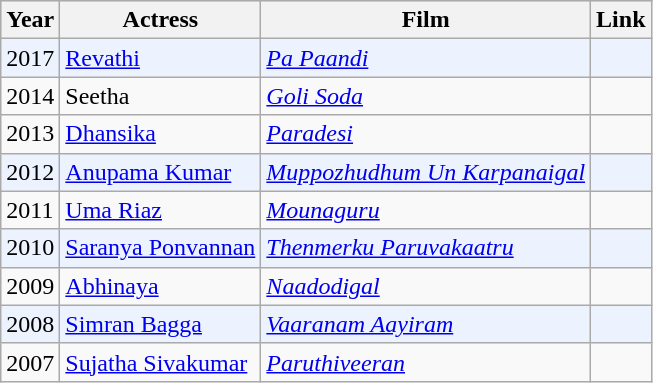<table class="wikitable">
<tr style="background:#d1e4fd;">
<th>Year</th>
<th>Actress</th>
<th>Film</th>
<th>Link</th>
</tr>
<tr style="background:#edf3fe;">
<td>2017</td>
<td><a href='#'>Revathi</a></td>
<td><em><a href='#'>Pa Paandi</a></em></td>
<td></td>
</tr>
<tr>
<td>2014</td>
<td>Seetha</td>
<td><em><a href='#'>Goli Soda</a></em></td>
<td></td>
</tr>
<tr>
<td>2013</td>
<td><a href='#'>Dhansika</a></td>
<td><em><a href='#'>Paradesi</a></em></td>
<td></td>
</tr>
<tr style="background:#edf3fe;">
<td>2012</td>
<td><a href='#'>Anupama Kumar</a></td>
<td><em><a href='#'>Muppozhudhum Un Karpanaigal</a></em></td>
<td></td>
</tr>
<tr>
<td>2011</td>
<td><a href='#'>Uma Riaz</a></td>
<td><em><a href='#'>Mounaguru</a></em></td>
<td></td>
</tr>
<tr style="background:#edf3fe;">
<td>2010</td>
<td><a href='#'>Saranya Ponvannan</a></td>
<td><em><a href='#'>Thenmerku Paruvakaatru</a></em></td>
<td></td>
</tr>
<tr>
<td>2009</td>
<td><a href='#'>Abhinaya</a></td>
<td><em><a href='#'>Naadodigal</a></em></td>
<td></td>
</tr>
<tr style="background:#edf3fe;">
<td>2008</td>
<td><a href='#'>Simran Bagga</a></td>
<td><em><a href='#'>Vaaranam Aayiram</a></em></td>
<td></td>
</tr>
<tr>
<td>2007</td>
<td><a href='#'>Sujatha Sivakumar</a></td>
<td><em><a href='#'>Paruthiveeran</a></em></td>
<td></td>
</tr>
</table>
